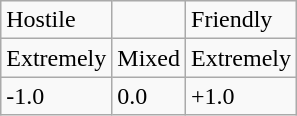<table class="wikitable">
<tr>
<td>Hostile</td>
<td></td>
<td>Friendly</td>
</tr>
<tr>
<td>Extremely</td>
<td>Mixed</td>
<td>Extremely</td>
</tr>
<tr>
<td>-1.0</td>
<td>0.0</td>
<td>+1.0</td>
</tr>
</table>
